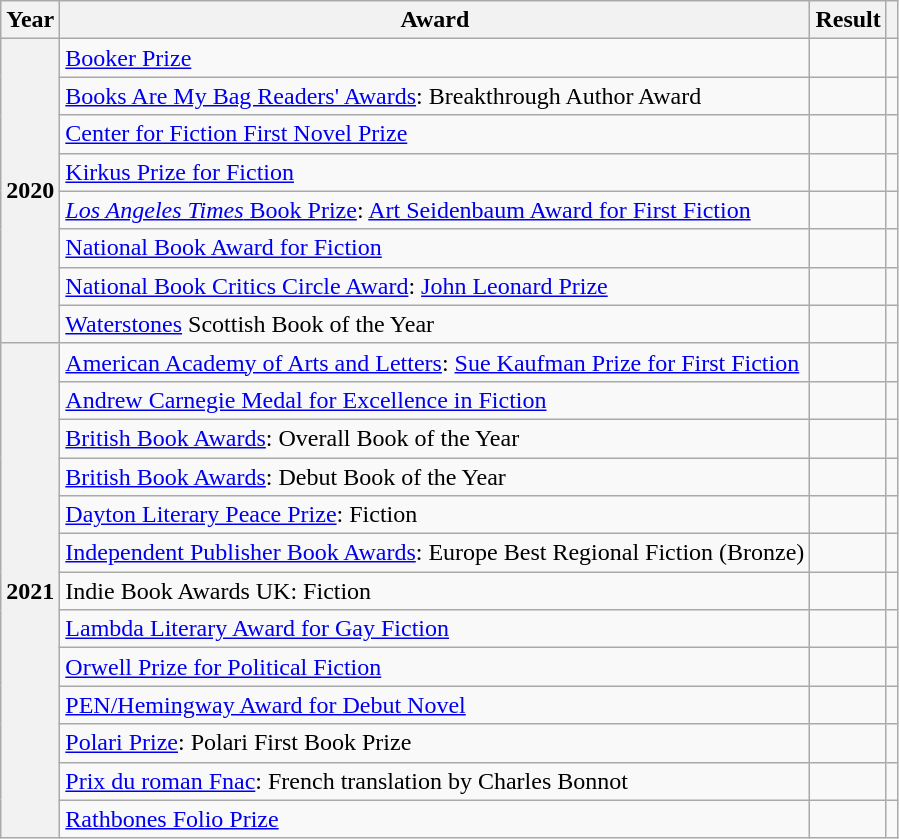<table class="wikitable plainrowheaders sortable">
<tr>
<th scope="col">Year</th>
<th scope="col">Award</th>
<th scope="col">Result</th>
<th scope="col" class="unsortable"></th>
</tr>
<tr>
<th rowspan="8">2020</th>
<td><a href='#'>Booker Prize</a></td>
<td></td>
<td style="text-align:center;"></td>
</tr>
<tr>
<td><a href='#'>Books Are My Bag Readers' Awards</a>: Breakthrough Author Award</td>
<td></td>
<td style="text-align:center;"></td>
</tr>
<tr>
<td><a href='#'>Center for Fiction First Novel Prize</a></td>
<td></td>
<td style="text-align:center;"></td>
</tr>
<tr>
<td><a href='#'>Kirkus Prize for Fiction</a></td>
<td></td>
<td style="text-align:center;"></td>
</tr>
<tr>
<td><a href='#'><em>Los Angeles Times</em> Book Prize</a>: <a href='#'>Art Seidenbaum Award for First Fiction</a></td>
<td></td>
<td style="text-align:center;"></td>
</tr>
<tr>
<td><a href='#'>National Book Award for Fiction</a></td>
<td></td>
<td style="text-align:center;"></td>
</tr>
<tr>
<td><a href='#'>National Book Critics Circle Award</a>: <a href='#'>John Leonard Prize</a></td>
<td></td>
<td style="text-align:center;"></td>
</tr>
<tr>
<td><a href='#'>Waterstones</a> Scottish Book of the Year</td>
<td></td>
<td style="text-align:center;"></td>
</tr>
<tr>
<th rowspan="13">2021</th>
<td><a href='#'>American Academy of Arts and Letters</a>: <a href='#'>Sue Kaufman Prize for First Fiction</a></td>
<td></td>
<td style="text-align:center;"></td>
</tr>
<tr>
<td><a href='#'>Andrew Carnegie Medal for Excellence in Fiction</a></td>
<td></td>
<td style="text-align:center;"></td>
</tr>
<tr>
<td><a href='#'>British Book Awards</a>: Overall Book of the Year</td>
<td></td>
<td style="text-align:center;"></td>
</tr>
<tr>
<td><a href='#'>British Book Awards</a>: Debut Book of the Year</td>
<td></td>
<td style="text-align:center;"></td>
</tr>
<tr>
<td><a href='#'>Dayton Literary Peace Prize</a>: Fiction</td>
<td></td>
<td style="text-align:center;"></td>
</tr>
<tr>
<td><a href='#'>Independent Publisher Book Awards</a>: Europe Best Regional Fiction (Bronze)</td>
<td></td>
<td style="text-align:center;"></td>
</tr>
<tr>
<td>Indie Book Awards UK: Fiction</td>
<td></td>
<td style="text-align:center;"></td>
</tr>
<tr>
<td><a href='#'>Lambda Literary Award for Gay Fiction</a></td>
<td></td>
<td style="text-align:center;"></td>
</tr>
<tr>
<td><a href='#'>Orwell Prize for Political Fiction</a></td>
<td></td>
<td style="text-align:center;"></td>
</tr>
<tr>
<td><a href='#'>PEN/Hemingway Award for Debut Novel</a></td>
<td></td>
<td style="text-align:center;"></td>
</tr>
<tr>
<td><a href='#'>Polari Prize</a>: Polari First Book Prize</td>
<td></td>
<td style="text-align:center;"></td>
</tr>
<tr>
<td><a href='#'>Prix du roman Fnac</a>: French translation by Charles Bonnot</td>
<td></td>
<td style="text-align:center;"></td>
</tr>
<tr>
<td><a href='#'>Rathbones Folio Prize</a></td>
<td></td>
<td style="text-align:center;"></td>
</tr>
</table>
